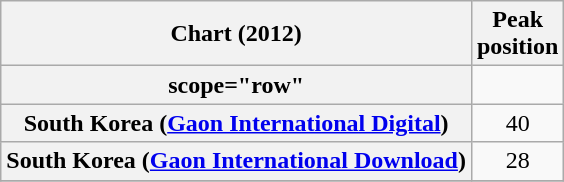<table class="wikitable plainrowheaders sortable" style="text-align:center;">
<tr>
<th scope="col">Chart (2012)</th>
<th scope="col">Peak<br>position</th>
</tr>
<tr>
<th>scope="row"</th>
</tr>
<tr>
<th scope="row">South Korea (<a href='#'>Gaon International Digital</a>)</th>
<td>40</td>
</tr>
<tr>
<th scope="row">South Korea (<a href='#'>Gaon International Download</a>)</th>
<td>28</td>
</tr>
<tr>
</tr>
</table>
